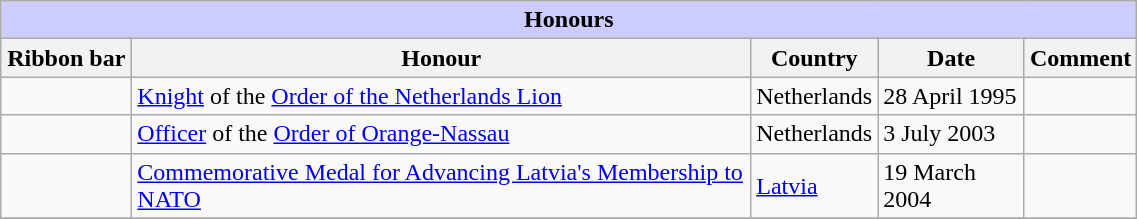<table class="wikitable" style="width:60%;">
<tr style="background:#ccf; text-align:center;">
<td colspan=5><strong>Honours</strong></td>
</tr>
<tr>
<th style="width:80px;">Ribbon bar</th>
<th>Honour</th>
<th>Country</th>
<th>Date</th>
<th>Comment</th>
</tr>
<tr>
<td></td>
<td><a href='#'>Knight</a> of the <a href='#'>Order of the Netherlands Lion</a></td>
<td>Netherlands</td>
<td>28 April 1995</td>
<td></td>
</tr>
<tr>
<td></td>
<td><a href='#'>Officer</a> of the <a href='#'>Order of Orange-Nassau</a></td>
<td>Netherlands</td>
<td>3 July 2003</td>
<td></td>
</tr>
<tr>
<td></td>
<td><a href='#'>Commemorative Medal for Advancing Latvia's Membership to NATO</a></td>
<td><a href='#'>Latvia</a></td>
<td>19 March 2004</td>
<td></td>
</tr>
<tr>
</tr>
</table>
